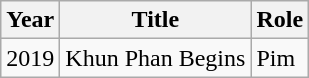<table class="wikitable">
<tr>
<th>Year</th>
<th>Title</th>
<th>Role</th>
</tr>
<tr>
<td>2019</td>
<td>Khun Phan Begins</td>
<td>Pim</td>
</tr>
</table>
